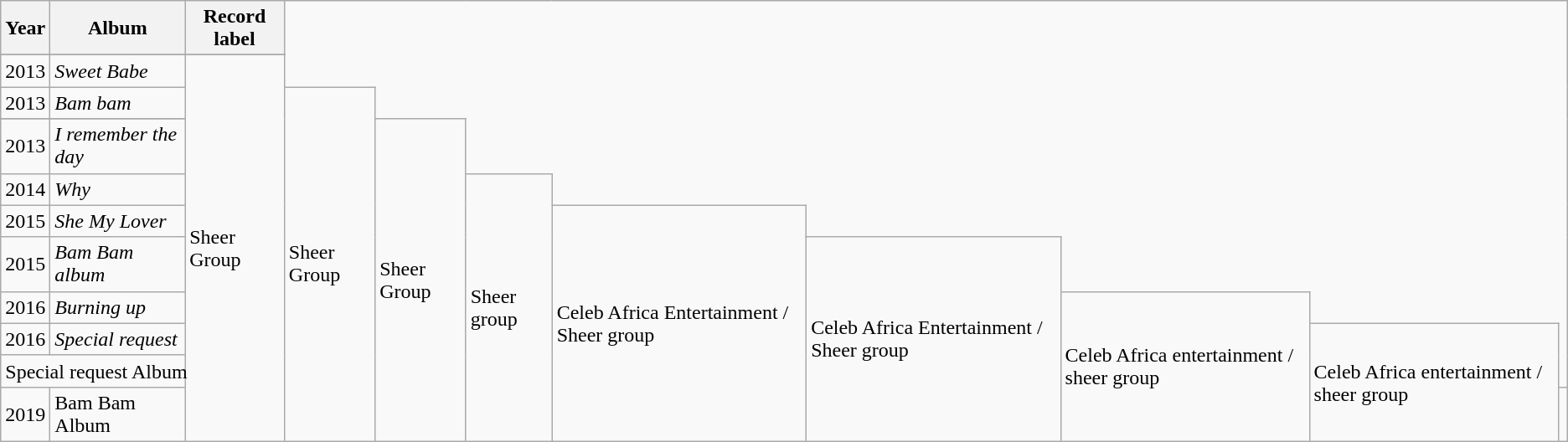<table class="wikitable">
<tr>
<th>Year</th>
<th>Album</th>
<th>Record label</th>
</tr>
<tr>
</tr>
<tr>
<td>2013</td>
<td><em>Sweet Babe</em></td>
<td rowspan="0">Sheer Group</td>
</tr>
<tr>
<td>2013</td>
<td><em>Bam bam</em></td>
<td rowspan="0">Sheer Group</td>
</tr>
<tr>
</tr>
<tr>
<td>2013</td>
<td><em>I remember the day</em></td>
<td rowspan="0">Sheer Group</td>
</tr>
<tr>
<td>2014</td>
<td><em>Why</em></td>
<td rowspan="0">Sheer group</td>
</tr>
<tr>
<td>2015</td>
<td><em>She My Lover</em></td>
<td rowspan="0">Celeb Africa Entertainment / Sheer group</td>
</tr>
<tr>
<td>2015</td>
<td><em>Bam Bam album</em></td>
<td rowspan="0">Celeb Africa Entertainment / Sheer group</td>
</tr>
<tr>
<td>2016</td>
<td><em>Burning up</em></td>
<td rowspan="0">Celeb Africa entertainment / sheer group</td>
</tr>
<tr>
<td>2016</td>
<td><em>Special request</em></td>
<td rowspan="0">Celeb Africa entertainment / sheer group</td>
</tr>
<tr>
<td colspan="3">Special request Album </td>
</tr>
<tr>
<td>2019</td>
<td>Bam Bam Album</td>
<td></td>
</tr>
</table>
